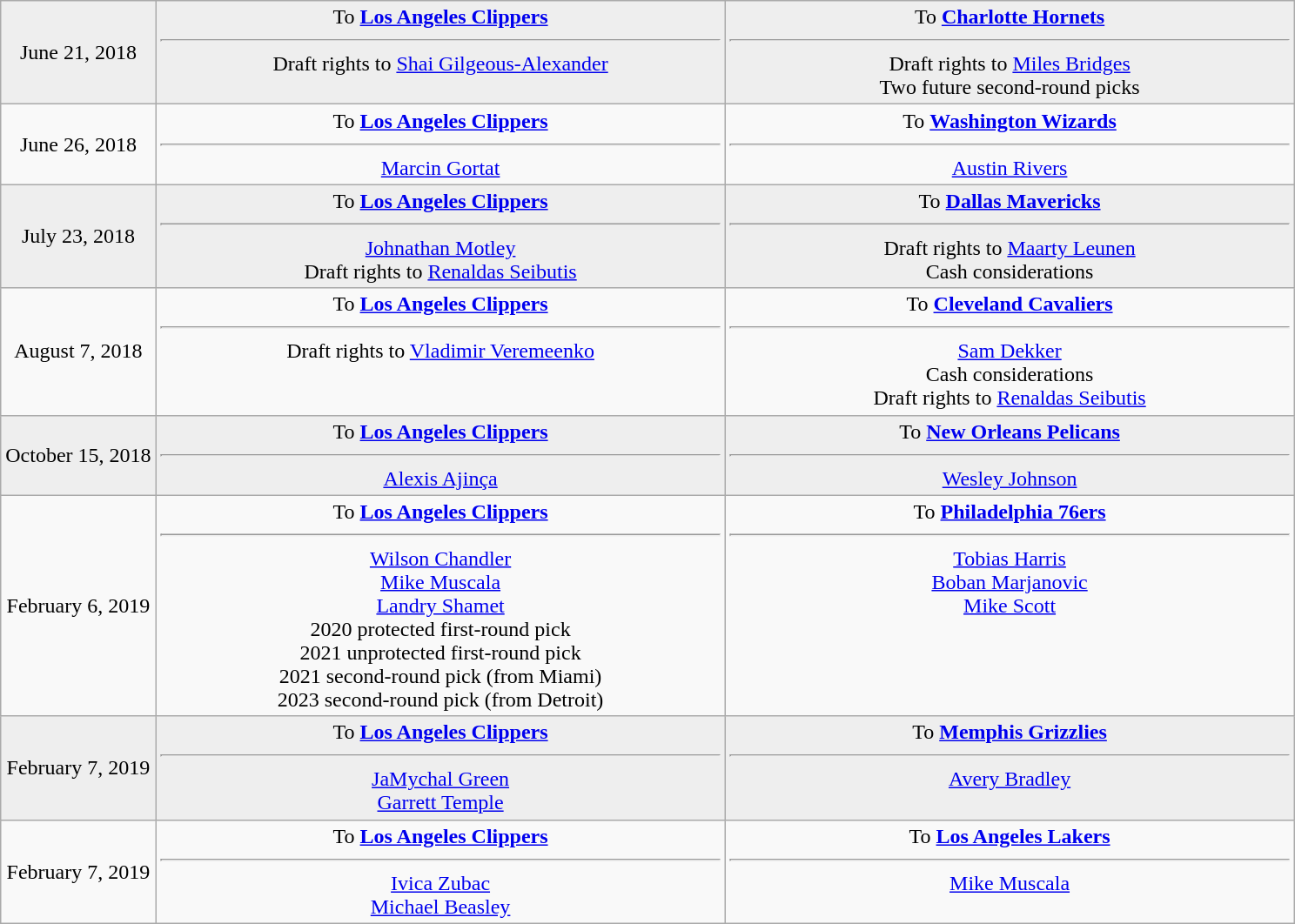<table class="wikitable sortable sortable" style="text-align: center">
<tr style="background:#eee;">
<td style="width:12%">June 21, 2018</td>
<td style="width:44%; vertical-align:top;">To <strong><a href='#'>Los Angeles Clippers</a></strong><hr>Draft rights to <a href='#'>Shai Gilgeous-Alexander</a></td>
<td style="width:44%; vertical-align:top;">To <strong><a href='#'>Charlotte Hornets</a></strong><hr>Draft rights to <a href='#'>Miles Bridges</a><br>Two future second-round picks</td>
</tr>
<tr>
<td style="width:12%">June 26, 2018</td>
<td style="width:44%; vertical-align:top;">To <strong><a href='#'>Los Angeles Clippers</a></strong><hr><a href='#'>Marcin Gortat</a></td>
<td style="width:44%; vertical-align:top;">To <strong><a href='#'>Washington Wizards</a></strong><hr><a href='#'>Austin Rivers</a></td>
</tr>
<tr style="background:#eee;">
<td style="width:12%">July 23, 2018</td>
<td style="width:44%; vertical-align:top;">To <strong><a href='#'>Los Angeles Clippers</a></strong><hr><a href='#'>Johnathan Motley</a><br>Draft rights to <a href='#'>Renaldas Seibutis</a></td>
<td style="width:44%; vertical-align:top;">To <strong><a href='#'>Dallas Mavericks</a></strong><hr>Draft rights to <a href='#'>Maarty Leunen</a><br>Cash considerations</td>
</tr>
<tr>
<td style="width:12%">August 7, 2018</td>
<td style="width:44%; vertical-align:top;">To <strong><a href='#'>Los Angeles Clippers</a></strong><hr>Draft rights to <a href='#'>Vladimir Veremeenko</a></td>
<td style="width:44%; vertical-align:top;">To <strong><a href='#'>Cleveland Cavaliers</a></strong><hr><a href='#'>Sam Dekker</a><br>Cash considerations<br>Draft rights to <a href='#'>Renaldas Seibutis</a></td>
</tr>
<tr style="background:#eee;">
<td style="width:12%">October 15, 2018</td>
<td style="width:44%; vertical-align:top;">To <strong><a href='#'>Los Angeles Clippers</a></strong><hr><a href='#'>Alexis Ajinça</a></td>
<td style="width:44%; vertical-align:top;">To <strong><a href='#'>New Orleans Pelicans</a></strong><hr><a href='#'>Wesley Johnson</a></td>
</tr>
<tr>
<td style="width:12%">February 6, 2019</td>
<td style="width:44%" valign="top">To <strong><a href='#'>Los Angeles Clippers</a></strong><hr><a href='#'>Wilson Chandler</a><br><a href='#'>Mike Muscala</a><br><a href='#'>Landry Shamet</a><br>2020 protected first-round pick<br>2021 unprotected first-round pick<br>2021 second-round pick (from Miami)<br>2023 second-round pick (from Detroit)</td>
<td style="width:44%" valign="top">To <strong><a href='#'>Philadelphia 76ers</a></strong><hr><a href='#'>Tobias Harris</a><br><a href='#'>Boban Marjanovic</a><br><a href='#'>Mike Scott</a></td>
</tr>
<tr style="background:#eee;">
<td style="width:12%">February 7, 2019</td>
<td style="width:44%" valign="top">To <strong><a href='#'>Los Angeles Clippers</a></strong><hr><a href='#'>JaMychal Green</a><br><a href='#'>Garrett Temple</a></td>
<td style="width:44%" valign="top">To <strong><a href='#'>Memphis Grizzlies</a></strong><hr><a href='#'>Avery Bradley</a></td>
</tr>
<tr>
<td style="width:12%">February 7, 2019</td>
<td style="width:44%" valign="top">To <strong><a href='#'>Los Angeles Clippers</a></strong><hr><a href='#'>Ivica Zubac</a><br><a href='#'>Michael Beasley</a></td>
<td style="width:44%" valign="top">To <strong><a href='#'>Los Angeles Lakers</a></strong><hr><a href='#'>Mike Muscala</a></td>
</tr>
</table>
